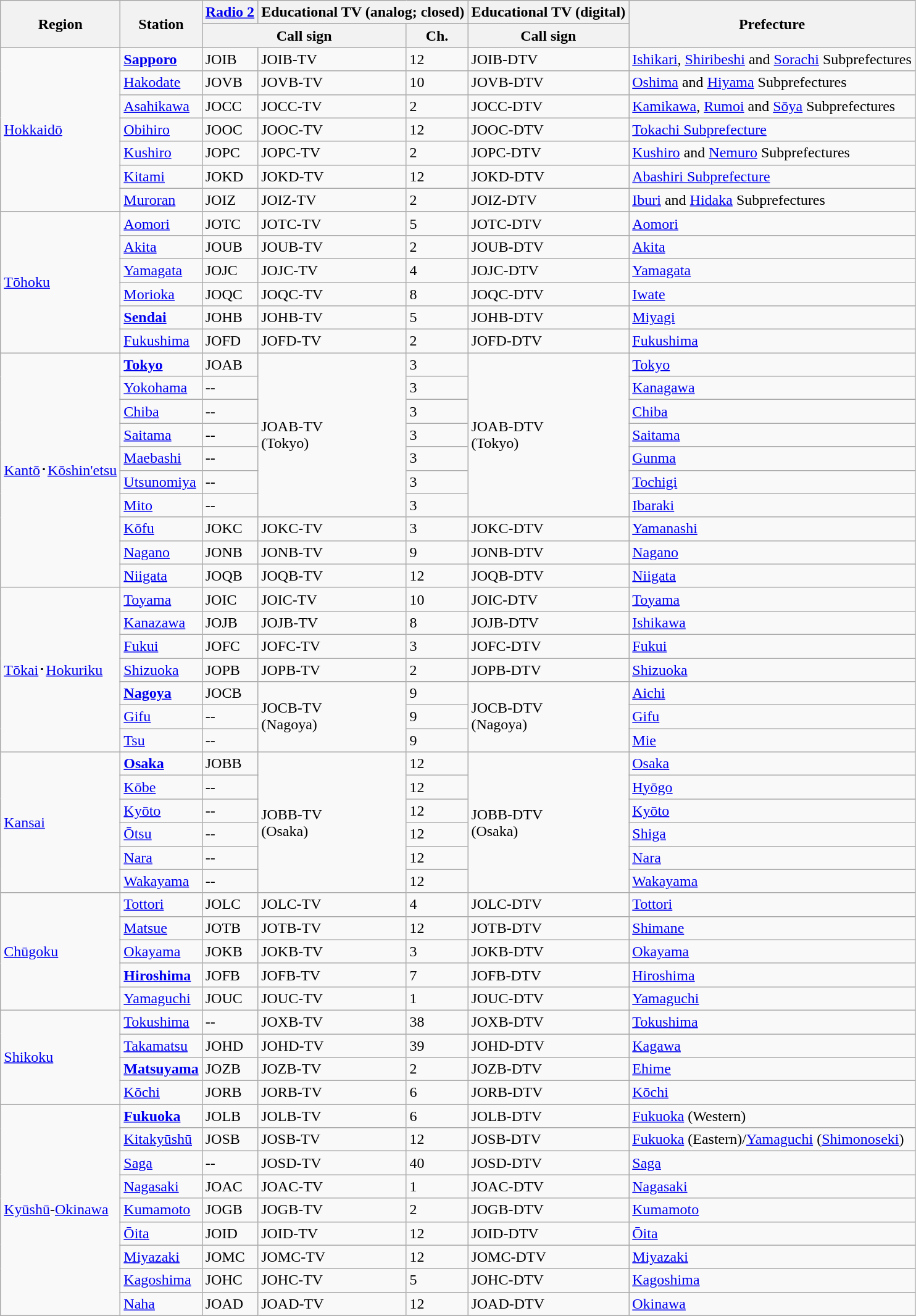<table class="wikitable">
<tr>
<th rowspan=2>Region</th>
<th rowspan=2>Station</th>
<th><a href='#'>Radio 2</a></th>
<th colspan=2>Educational TV (analog; closed)</th>
<th>Educational TV (digital)</th>
<th rowspan=2>Prefecture</th>
</tr>
<tr>
<th colspan=2>Call sign</th>
<th>Ch.</th>
<th>Call sign</th>
</tr>
<tr>
<td rowspan=7><a href='#'>Hokkaidō</a></td>
<td><strong><a href='#'>Sapporo</a></strong></td>
<td>JOIB</td>
<td>JOIB-TV</td>
<td>12</td>
<td>JOIB-DTV</td>
<td><a href='#'>Ishikari</a>, <a href='#'>Shiribeshi</a> and <a href='#'>Sorachi</a> Subprefectures</td>
</tr>
<tr>
<td><a href='#'>Hakodate</a></td>
<td>JOVB</td>
<td>JOVB-TV</td>
<td>10</td>
<td>JOVB-DTV</td>
<td><a href='#'>Oshima</a> and <a href='#'>Hiyama</a> Subprefectures</td>
</tr>
<tr>
<td><a href='#'>Asahikawa</a></td>
<td>JOCC</td>
<td>JOCC-TV</td>
<td>2</td>
<td>JOCC-DTV</td>
<td><a href='#'>Kamikawa</a>, <a href='#'>Rumoi</a> and <a href='#'>Sōya</a> Subprefectures</td>
</tr>
<tr>
<td><a href='#'>Obihiro</a></td>
<td>JOOC</td>
<td>JOOC-TV</td>
<td>12</td>
<td>JOOC-DTV</td>
<td><a href='#'>Tokachi Subprefecture</a></td>
</tr>
<tr>
<td><a href='#'>Kushiro</a></td>
<td>JOPC</td>
<td>JOPC-TV</td>
<td>2</td>
<td>JOPC-DTV</td>
<td><a href='#'>Kushiro</a> and <a href='#'>Nemuro</a> Subprefectures</td>
</tr>
<tr>
<td><a href='#'>Kitami</a></td>
<td>JOKD</td>
<td>JOKD-TV</td>
<td>12</td>
<td>JOKD-DTV</td>
<td><a href='#'>Abashiri Subprefecture</a></td>
</tr>
<tr>
<td><a href='#'>Muroran</a></td>
<td>JOIZ</td>
<td>JOIZ-TV</td>
<td>2</td>
<td>JOIZ-DTV</td>
<td><a href='#'>Iburi</a> and <a href='#'>Hidaka</a> Subprefectures</td>
</tr>
<tr>
<td rowspan=6><a href='#'>Tōhoku</a></td>
<td><a href='#'>Aomori</a></td>
<td>JOTC</td>
<td>JOTC-TV</td>
<td>5</td>
<td>JOTC-DTV</td>
<td><a href='#'>Aomori</a></td>
</tr>
<tr>
<td><a href='#'>Akita</a></td>
<td>JOUB</td>
<td>JOUB-TV</td>
<td>2</td>
<td>JOUB-DTV</td>
<td><a href='#'>Akita</a></td>
</tr>
<tr>
<td><a href='#'>Yamagata</a></td>
<td>JOJC</td>
<td>JOJC-TV</td>
<td>4</td>
<td>JOJC-DTV</td>
<td><a href='#'>Yamagata</a></td>
</tr>
<tr>
<td><a href='#'>Morioka</a></td>
<td>JOQC</td>
<td>JOQC-TV</td>
<td>8</td>
<td>JOQC-DTV</td>
<td><a href='#'>Iwate</a></td>
</tr>
<tr>
<td><strong><a href='#'>Sendai</a></strong></td>
<td>JOHB</td>
<td>JOHB-TV</td>
<td>5</td>
<td>JOHB-DTV</td>
<td><a href='#'>Miyagi</a></td>
</tr>
<tr>
<td><a href='#'>Fukushima</a></td>
<td>JOFD</td>
<td>JOFD-TV</td>
<td>2</td>
<td>JOFD-DTV</td>
<td><a href='#'>Fukushima</a></td>
</tr>
<tr>
<td rowspan=10><a href='#'>Kantō</a>･<a href='#'>Kōshin'etsu</a></td>
<td><strong><a href='#'>Tokyo</a></strong></td>
<td>JOAB</td>
<td rowspan=7>JOAB-TV<br>(Tokyo)</td>
<td>3</td>
<td rowspan=7>JOAB-DTV<br>(Tokyo)</td>
<td><a href='#'>Tokyo</a></td>
</tr>
<tr>
<td><a href='#'>Yokohama</a></td>
<td>--</td>
<td>3</td>
<td><a href='#'>Kanagawa</a></td>
</tr>
<tr>
<td><a href='#'>Chiba</a></td>
<td>--</td>
<td>3</td>
<td><a href='#'>Chiba</a></td>
</tr>
<tr>
<td><a href='#'>Saitama</a></td>
<td>--</td>
<td>3</td>
<td><a href='#'>Saitama</a></td>
</tr>
<tr>
<td><a href='#'>Maebashi</a></td>
<td>--</td>
<td>3</td>
<td><a href='#'>Gunma</a></td>
</tr>
<tr>
<td><a href='#'>Utsunomiya</a></td>
<td>--</td>
<td>3</td>
<td><a href='#'>Tochigi</a></td>
</tr>
<tr>
<td><a href='#'>Mito</a></td>
<td>--</td>
<td>3</td>
<td><a href='#'>Ibaraki</a></td>
</tr>
<tr>
<td><a href='#'>Kōfu</a></td>
<td>JOKC</td>
<td>JOKC-TV</td>
<td>3</td>
<td>JOKC-DTV</td>
<td><a href='#'>Yamanashi</a></td>
</tr>
<tr>
<td><a href='#'>Nagano</a></td>
<td>JONB</td>
<td>JONB-TV</td>
<td>9</td>
<td>JONB-DTV</td>
<td><a href='#'>Nagano</a></td>
</tr>
<tr>
<td><a href='#'>Niigata</a></td>
<td>JOQB</td>
<td>JOQB-TV</td>
<td>12</td>
<td>JOQB-DTV</td>
<td><a href='#'>Niigata</a></td>
</tr>
<tr>
<td rowspan=7><a href='#'>Tōkai</a>･<a href='#'>Hokuriku</a></td>
<td><a href='#'>Toyama</a></td>
<td>JOIC</td>
<td>JOIC-TV</td>
<td>10</td>
<td>JOIC-DTV</td>
<td><a href='#'>Toyama</a></td>
</tr>
<tr>
<td><a href='#'>Kanazawa</a></td>
<td>JOJB</td>
<td>JOJB-TV</td>
<td>8</td>
<td>JOJB-DTV</td>
<td><a href='#'>Ishikawa</a></td>
</tr>
<tr>
<td><a href='#'>Fukui</a></td>
<td>JOFC</td>
<td>JOFC-TV</td>
<td>3</td>
<td>JOFC-DTV</td>
<td><a href='#'>Fukui</a></td>
</tr>
<tr>
<td><a href='#'>Shizuoka</a></td>
<td>JOPB</td>
<td>JOPB-TV</td>
<td>2</td>
<td>JOPB-DTV</td>
<td><a href='#'>Shizuoka</a></td>
</tr>
<tr>
<td><strong><a href='#'>Nagoya</a></strong></td>
<td>JOCB</td>
<td rowspan=3>JOCB-TV<br>(Nagoya)</td>
<td>9</td>
<td rowspan=3>JOCB-DTV<br>(Nagoya)</td>
<td><a href='#'>Aichi</a></td>
</tr>
<tr>
<td><a href='#'>Gifu</a></td>
<td>--</td>
<td>9</td>
<td><a href='#'>Gifu</a></td>
</tr>
<tr>
<td><a href='#'>Tsu</a></td>
<td>--</td>
<td>9</td>
<td><a href='#'>Mie</a></td>
</tr>
<tr>
<td rowspan=6><a href='#'>Kansai</a></td>
<td><strong><a href='#'>Osaka</a></strong></td>
<td>JOBB</td>
<td rowspan=6>JOBB-TV<br>(Osaka)</td>
<td>12</td>
<td rowspan=6>JOBB-DTV<br>(Osaka)</td>
<td><a href='#'>Osaka</a></td>
</tr>
<tr>
<td><a href='#'>Kōbe</a></td>
<td>--</td>
<td>12</td>
<td><a href='#'>Hyōgo</a></td>
</tr>
<tr>
<td><a href='#'>Kyōto</a></td>
<td>--</td>
<td>12</td>
<td><a href='#'>Kyōto</a></td>
</tr>
<tr>
<td><a href='#'>Ōtsu</a></td>
<td>--</td>
<td>12</td>
<td><a href='#'>Shiga</a></td>
</tr>
<tr>
<td><a href='#'>Nara</a></td>
<td>--</td>
<td>12</td>
<td><a href='#'>Nara</a></td>
</tr>
<tr>
<td><a href='#'>Wakayama</a></td>
<td>--</td>
<td>12</td>
<td><a href='#'>Wakayama</a></td>
</tr>
<tr>
<td rowspan=5><a href='#'>Chūgoku</a></td>
<td><a href='#'>Tottori</a></td>
<td>JOLC</td>
<td>JOLC-TV</td>
<td>4</td>
<td>JOLC-DTV</td>
<td><a href='#'>Tottori</a></td>
</tr>
<tr>
<td><a href='#'>Matsue</a></td>
<td>JOTB</td>
<td>JOTB-TV</td>
<td>12</td>
<td>JOTB-DTV</td>
<td><a href='#'>Shimane</a></td>
</tr>
<tr>
<td><a href='#'>Okayama</a></td>
<td>JOKB</td>
<td>JOKB-TV</td>
<td>3</td>
<td>JOKB-DTV</td>
<td><a href='#'>Okayama</a></td>
</tr>
<tr>
<td><strong><a href='#'>Hiroshima</a></strong></td>
<td>JOFB</td>
<td>JOFB-TV</td>
<td>7</td>
<td>JOFB-DTV</td>
<td><a href='#'>Hiroshima</a></td>
</tr>
<tr>
<td><a href='#'>Yamaguchi</a></td>
<td>JOUC</td>
<td>JOUC-TV</td>
<td>1</td>
<td>JOUC-DTV</td>
<td><a href='#'>Yamaguchi</a></td>
</tr>
<tr>
<td rowspan=4><a href='#'>Shikoku</a></td>
<td><a href='#'>Tokushima</a></td>
<td>--</td>
<td>JOXB-TV</td>
<td>38</td>
<td>JOXB-DTV</td>
<td><a href='#'>Tokushima</a></td>
</tr>
<tr>
<td><a href='#'>Takamatsu</a></td>
<td>JOHD</td>
<td>JOHD-TV</td>
<td>39</td>
<td>JOHD-DTV</td>
<td><a href='#'>Kagawa</a></td>
</tr>
<tr>
<td><strong><a href='#'>Matsuyama</a></strong></td>
<td>JOZB</td>
<td>JOZB-TV</td>
<td>2</td>
<td>JOZB-DTV</td>
<td><a href='#'>Ehime</a></td>
</tr>
<tr>
<td><a href='#'>Kōchi</a></td>
<td>JORB</td>
<td>JORB-TV</td>
<td>6</td>
<td>JORB-DTV</td>
<td><a href='#'>Kōchi</a></td>
</tr>
<tr>
<td rowspan=9><a href='#'>Kyūshū</a>-<a href='#'>Okinawa</a></td>
<td><strong><a href='#'>Fukuoka</a></strong></td>
<td>JOLB</td>
<td>JOLB-TV</td>
<td>6</td>
<td>JOLB-DTV</td>
<td><a href='#'>Fukuoka</a> (Western)</td>
</tr>
<tr>
<td><a href='#'>Kitakyūshū</a></td>
<td>JOSB</td>
<td>JOSB-TV</td>
<td>12</td>
<td>JOSB-DTV</td>
<td><a href='#'>Fukuoka</a> (Eastern)/<a href='#'>Yamaguchi</a> (<a href='#'>Shimonoseki</a>)</td>
</tr>
<tr>
<td><a href='#'>Saga</a></td>
<td>--</td>
<td>JOSD-TV</td>
<td>40</td>
<td>JOSD-DTV</td>
<td><a href='#'>Saga</a></td>
</tr>
<tr>
<td><a href='#'>Nagasaki</a></td>
<td>JOAC</td>
<td>JOAC-TV</td>
<td>1</td>
<td>JOAC-DTV</td>
<td><a href='#'>Nagasaki</a></td>
</tr>
<tr>
<td><a href='#'>Kumamoto</a></td>
<td>JOGB</td>
<td>JOGB-TV</td>
<td>2</td>
<td>JOGB-DTV</td>
<td><a href='#'>Kumamoto</a></td>
</tr>
<tr>
<td><a href='#'>Ōita</a></td>
<td>JOID</td>
<td>JOID-TV</td>
<td>12</td>
<td>JOID-DTV</td>
<td><a href='#'>Ōita</a></td>
</tr>
<tr>
<td><a href='#'>Miyazaki</a></td>
<td>JOMC</td>
<td>JOMC-TV</td>
<td>12</td>
<td>JOMC-DTV</td>
<td><a href='#'>Miyazaki</a></td>
</tr>
<tr>
<td><a href='#'>Kagoshima</a></td>
<td>JOHC</td>
<td>JOHC-TV</td>
<td>5</td>
<td>JOHC-DTV</td>
<td><a href='#'>Kagoshima</a></td>
</tr>
<tr>
<td><a href='#'>Naha</a></td>
<td>JOAD</td>
<td>JOAD-TV</td>
<td>12</td>
<td>JOAD-DTV</td>
<td><a href='#'>Okinawa</a></td>
</tr>
</table>
